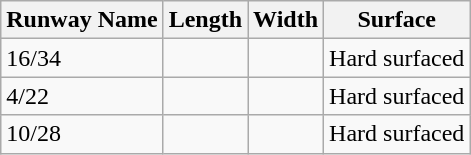<table class="wikitable">
<tr>
<th>Runway Name</th>
<th>Length</th>
<th>Width</th>
<th>Surface</th>
</tr>
<tr>
<td>16/34</td>
<td></td>
<td></td>
<td>Hard surfaced</td>
</tr>
<tr>
<td>4/22</td>
<td></td>
<td></td>
<td>Hard surfaced</td>
</tr>
<tr>
<td>10/28</td>
<td></td>
<td></td>
<td>Hard surfaced</td>
</tr>
</table>
